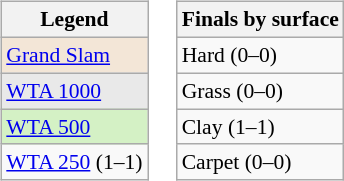<table>
<tr valign=top>
<td><br><table class=wikitable style=font-size:90%>
<tr>
<th>Legend</th>
</tr>
<tr>
<td bgcolor=f3e6d7><a href='#'>Grand Slam</a></td>
</tr>
<tr>
<td bgcolor=#e9e9e9><a href='#'>WTA 1000</a></td>
</tr>
<tr>
<td bgcolor=#d4f1c5><a href='#'>WTA 500</a></td>
</tr>
<tr>
<td><a href='#'>WTA 250</a> (1–1)</td>
</tr>
</table>
</td>
<td><br><table class=wikitable style=font-size:90%>
<tr>
<th>Finals by surface</th>
</tr>
<tr>
<td>Hard (0–0)</td>
</tr>
<tr>
<td>Grass (0–0)</td>
</tr>
<tr>
<td>Clay (1–1)</td>
</tr>
<tr>
<td>Carpet (0–0)</td>
</tr>
</table>
</td>
</tr>
</table>
